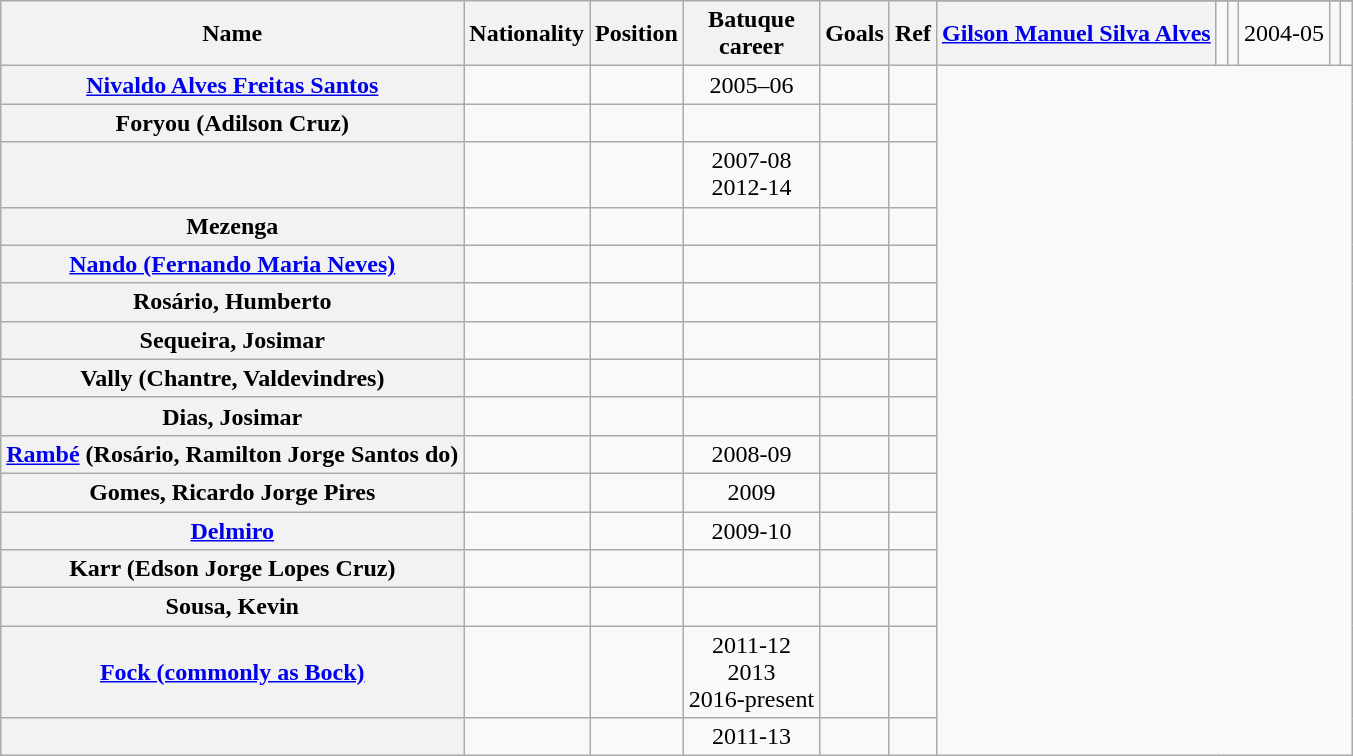<table class="wikitable plainrowheaders sortable" style="text-align:center">
<tr>
<th scope="col" rowspan="2">Name</th>
<th scope="col" rowspan="2">Nationality</th>
<th scope="col" rowspan="2">Position</th>
<th scope="col" rowspan="2">Batuque<br>career</th>
<th scope="col" rowspan="2">Goals</th>
<th scope="col" rowspan="2" class="unsortable">Ref</th>
</tr>
<tr>
<th scope="row" align="left"><a href='#'><strong>Gilson</strong> Manuel Silva Alves</a></th>
<td></td>
<td></td>
<td>2004-05</td>
<td></td>
<td></td>
</tr>
<tr>
<th scope="row" align="left"><a href='#'>Nivaldo Alves Freitas Santos</a></th>
<td></td>
<td></td>
<td>2005–06</td>
<td></td>
<td></td>
</tr>
<tr>
<th scope="row" align="left">Foryou (Adilson Cruz)</th>
<td></td>
<td></td>
<td></td>
<td></td>
<td></td>
</tr>
<tr>
<th scope="row" align="left"></th>
<td></td>
<td></td>
<td>2007-08<br>2012-14</td>
<td></td>
<td></td>
</tr>
<tr>
<th scope="row" align="left">Mezenga</th>
<td></td>
<td></td>
<td></td>
<td></td>
<td></td>
</tr>
<tr>
<th scope="row" align="left"><a href='#'>Nando (Fernando Maria Neves)</a></th>
<td></td>
<td></td>
<td></td>
<td></td>
<td></td>
</tr>
<tr>
<th scope="row" align="left">Rosário, Humberto</th>
<td></td>
<td></td>
<td></td>
<td></td>
<td></td>
</tr>
<tr>
<th scope="row" align="left">Sequeira, Josimar</th>
<td></td>
<td></td>
<td></td>
<td></td>
<td></td>
</tr>
<tr>
<th scope="row" align="left">Vally (Chantre, Valdevindres)</th>
<td></td>
<td></td>
<td></td>
<td></td>
<td></td>
</tr>
<tr>
<th scope="row" align="left">Dias, Josimar</th>
<td></td>
<td></td>
<td></td>
<td></td>
<td></td>
</tr>
<tr>
<th scope="row" align="left"><a href='#'>Rambé</a> (Rosário, Ramilton Jorge Santos do)</th>
<td></td>
<td></td>
<td>2008-09</td>
<td></td>
<td></td>
</tr>
<tr>
<th scope="row" align="left">Gomes, Ricardo Jorge Pires</th>
<td></td>
<td></td>
<td>2009</td>
<td></td>
<td></td>
</tr>
<tr>
<th scope="row" align="left"><a href='#'>Delmiro</a></th>
<td></td>
<td></td>
<td>2009-10</td>
<td></td>
<td></td>
</tr>
<tr>
<th scope="row" align="left">Karr (Edson Jorge Lopes Cruz)</th>
<td></td>
<td></td>
<td></td>
<td></td>
<td></td>
</tr>
<tr>
<th scope="row" align="left">Sousa, Kevin</th>
<td></td>
<td></td>
<td></td>
<td></td>
<td></td>
</tr>
<tr>
<th scope="row" align="left"><a href='#'>Fock (commonly as Bock)</a></th>
<td></td>
<td></td>
<td>2011-12<br>2013<br>2016-present</td>
<td></td>
<td></td>
</tr>
<tr>
<th scope="row" align="left"></th>
<td></td>
<td></td>
<td>2011-13</td>
<td></td>
<td></td>
</tr>
</table>
